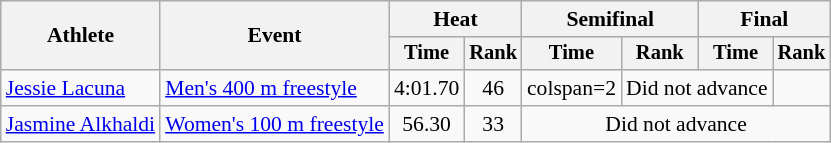<table class=wikitable style="font-size:90%">
<tr>
<th rowspan="2">Athlete</th>
<th rowspan="2">Event</th>
<th colspan="2">Heat</th>
<th colspan="2">Semifinal</th>
<th colspan="2">Final</th>
</tr>
<tr style="font-size:95%">
<th>Time</th>
<th>Rank</th>
<th>Time</th>
<th>Rank</th>
<th>Time</th>
<th>Rank</th>
</tr>
<tr align=center>
<td align=left><a href='#'>Jessie Lacuna</a></td>
<td align=left><a href='#'>Men's 400 m freestyle</a></td>
<td>4:01.70</td>
<td>46</td>
<td>colspan=2 </td>
<td colspan=2>Did not advance</td>
</tr>
<tr align=center>
<td align=left><a href='#'>Jasmine Alkhaldi</a></td>
<td align=left><a href='#'>Women's 100 m freestyle</a></td>
<td>56.30</td>
<td>33</td>
<td colspan=4>Did not advance</td>
</tr>
</table>
